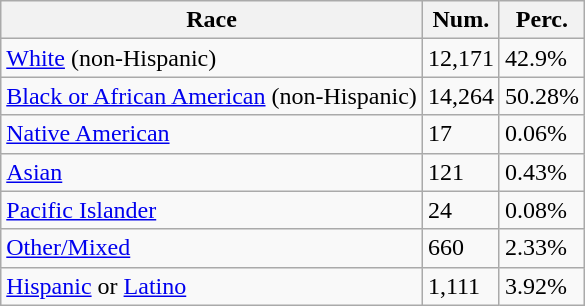<table class="wikitable">
<tr>
<th>Race</th>
<th>Num.</th>
<th>Perc.</th>
</tr>
<tr>
<td><a href='#'>White</a> (non-Hispanic)</td>
<td>12,171</td>
<td>42.9%</td>
</tr>
<tr>
<td><a href='#'>Black or African American</a> (non-Hispanic)</td>
<td>14,264</td>
<td>50.28%</td>
</tr>
<tr>
<td><a href='#'>Native American</a></td>
<td>17</td>
<td>0.06%</td>
</tr>
<tr>
<td><a href='#'>Asian</a></td>
<td>121</td>
<td>0.43%</td>
</tr>
<tr>
<td><a href='#'>Pacific Islander</a></td>
<td>24</td>
<td>0.08%</td>
</tr>
<tr>
<td><a href='#'>Other/Mixed</a></td>
<td>660</td>
<td>2.33%</td>
</tr>
<tr>
<td><a href='#'>Hispanic</a> or <a href='#'>Latino</a></td>
<td>1,111</td>
<td>3.92%</td>
</tr>
</table>
